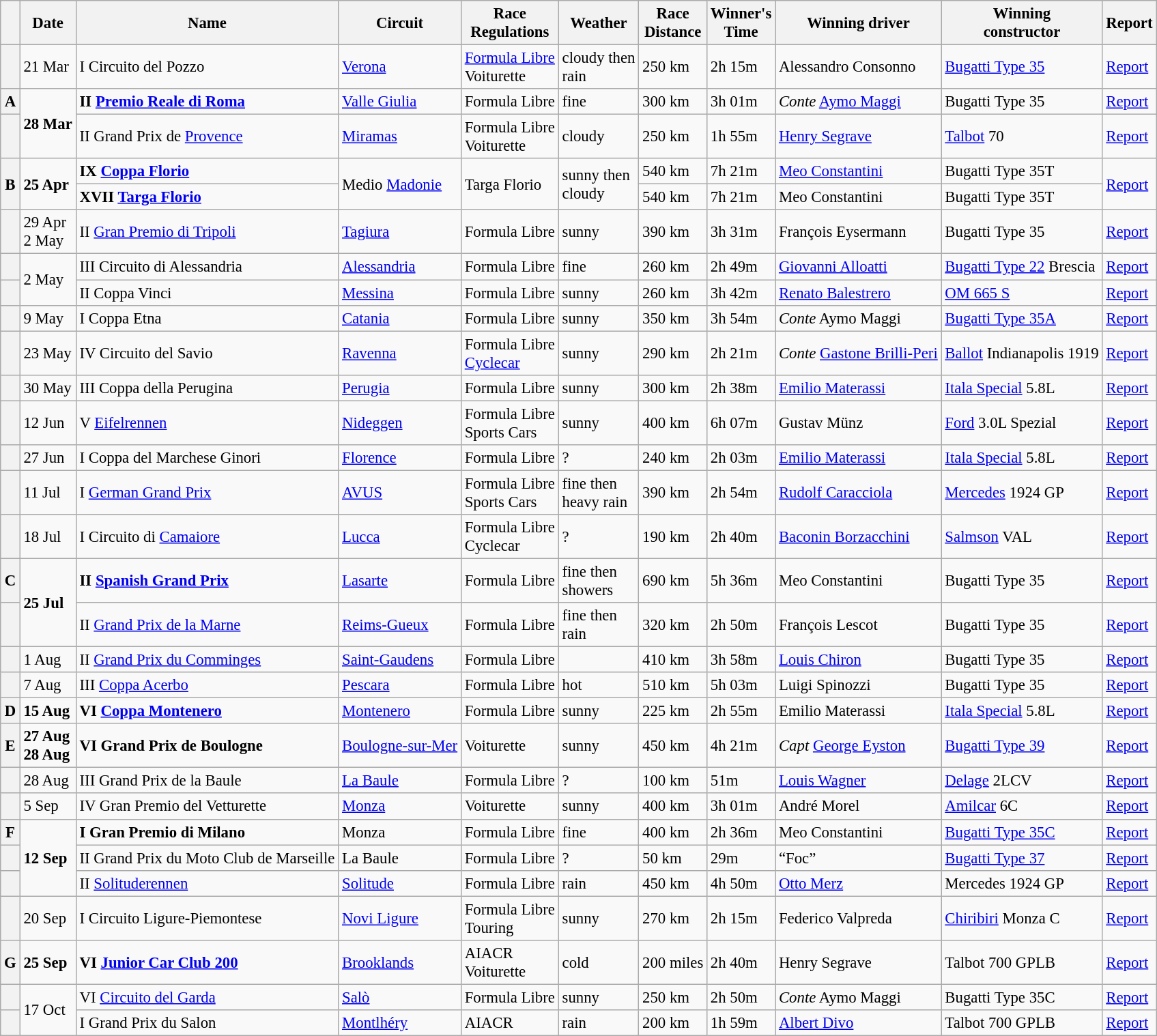<table class="wikitable" style="font-size:95%">
<tr>
<th></th>
<th>Date</th>
<th>Name</th>
<th>Circuit</th>
<th>Race<br>Regulations</th>
<th>Weather</th>
<th>Race<br>Distance</th>
<th>Winner's<br>Time</th>
<th>Winning driver</th>
<th>Winning<br>constructor</th>
<th>Report</th>
</tr>
<tr>
<th></th>
<td>21 Mar</td>
<td> I Circuito del Pozzo</td>
<td><a href='#'>Verona</a></td>
<td><a href='#'>Formula Libre</a><br>Voiturette</td>
<td>cloudy then<br> rain</td>
<td>250 km</td>
<td>2h 15m</td>
<td> Alessandro Consonno</td>
<td><a href='#'>Bugatti Type 35</a></td>
<td><a href='#'>Report</a></td>
</tr>
<tr>
<th>A</th>
<td rowspan="2"><strong>28 Mar</strong></td>
<td> <strong>II <a href='#'>Premio Reale di Roma</a> </strong></td>
<td><a href='#'>Valle Giulia</a></td>
<td>Formula Libre</td>
<td>fine</td>
<td>300 km</td>
<td>3h 01m</td>
<td> <em>Conte</em> <a href='#'>Aymo Maggi</a></td>
<td>Bugatti Type 35</td>
<td><a href='#'>Report</a></td>
</tr>
<tr>
<th></th>
<td> II Grand Prix de <a href='#'>Provence</a></td>
<td><a href='#'>Miramas</a></td>
<td>Formula Libre<br>Voiturette</td>
<td>cloudy</td>
<td>250 km</td>
<td>1h 55m</td>
<td> <a href='#'>Henry Segrave</a></td>
<td><a href='#'>Talbot</a> 70</td>
<td><a href='#'>Report</a></td>
</tr>
<tr>
<th rowspan="2">B</th>
<td rowspan="2"><strong>25 Apr</strong></td>
<td> <strong>IX <a href='#'>Coppa Florio</a></strong></td>
<td rowspan="2">Medio <a href='#'>Madonie</a></td>
<td rowspan="2">Targa Florio</td>
<td rowspan="2">sunny then<br>cloudy</td>
<td>540 km</td>
<td>7h 21m</td>
<td> <a href='#'>Meo Constantini</a></td>
<td>Bugatti Type 35T</td>
<td rowspan="2"><a href='#'>Report</a></td>
</tr>
<tr>
<td> <strong>XVII <a href='#'>Targa Florio</a></strong></td>
<td>540 km</td>
<td>7h 21m</td>
<td> Meo Constantini</td>
<td>Bugatti Type 35T</td>
</tr>
<tr>
<th></th>
<td>29 Apr <br>2 May</td>
<td> II <a href='#'>Gran Premio di Tripoli</a></td>
<td><a href='#'>Tagiura</a></td>
<td>Formula Libre</td>
<td>sunny</td>
<td>390 km</td>
<td>3h 31m</td>
<td> François Eysermann</td>
<td>Bugatti Type 35</td>
<td><a href='#'>Report</a></td>
</tr>
<tr>
<th></th>
<td rowspan="2">2 May</td>
<td> III Circuito di Alessandria</td>
<td><a href='#'>Alessandria</a></td>
<td>Formula Libre</td>
<td>fine</td>
<td>260 km</td>
<td>2h 49m</td>
<td> <a href='#'>Giovanni Alloatti</a></td>
<td><a href='#'>Bugatti Type 22</a> Brescia</td>
<td><a href='#'>Report</a></td>
</tr>
<tr>
<th></th>
<td> II Coppa Vinci</td>
<td><a href='#'>Messina</a></td>
<td>Formula Libre</td>
<td>sunny</td>
<td>260 km</td>
<td>3h 42m</td>
<td> <a href='#'>Renato Balestrero</a></td>
<td><a href='#'>OM 665 S</a></td>
<td><a href='#'>Report</a></td>
</tr>
<tr>
<th></th>
<td>9 May</td>
<td> I Coppa Etna</td>
<td><a href='#'>Catania</a></td>
<td>Formula Libre</td>
<td>sunny</td>
<td>350 km</td>
<td>3h 54m</td>
<td> <em>Conte</em> Aymo Maggi</td>
<td><a href='#'>Bugatti Type 35A</a></td>
<td><a href='#'>Report</a></td>
</tr>
<tr>
<th></th>
<td>23 May</td>
<td> IV Circuito del Savio</td>
<td><a href='#'>Ravenna</a></td>
<td>Formula Libre<br><a href='#'>Cyclecar</a></td>
<td>sunny</td>
<td>290 km</td>
<td>2h 21m</td>
<td> <em>Conte</em> <a href='#'>Gastone Brilli-Peri</a></td>
<td><a href='#'>Ballot</a> Indianapolis 1919</td>
<td><a href='#'>Report</a></td>
</tr>
<tr>
<th></th>
<td>30 May</td>
<td> III Coppa della Perugina</td>
<td><a href='#'>Perugia</a></td>
<td>Formula Libre</td>
<td>sunny</td>
<td>300 km</td>
<td>2h 38m</td>
<td> <a href='#'>Emilio Materassi</a></td>
<td><a href='#'>Itala Special</a> 5.8L</td>
<td><a href='#'>Report</a></td>
</tr>
<tr>
<th></th>
<td>12 Jun</td>
<td> V <a href='#'>Eifelrennen</a></td>
<td><a href='#'>Nideggen</a></td>
<td>Formula Libre<br>Sports Cars</td>
<td>sunny</td>
<td>400 km</td>
<td>6h 07m</td>
<td> Gustav Münz</td>
<td><a href='#'>Ford</a> 3.0L Spezial</td>
<td><a href='#'>Report</a></td>
</tr>
<tr>
<th></th>
<td>27 Jun</td>
<td> I Coppa del Marchese Ginori</td>
<td><a href='#'>Florence</a></td>
<td>Formula Libre</td>
<td>?</td>
<td>240 km</td>
<td>2h 03m</td>
<td> <a href='#'>Emilio Materassi</a></td>
<td><a href='#'>Itala Special</a> 5.8L</td>
<td><a href='#'>Report</a></td>
</tr>
<tr>
<th></th>
<td>11 Jul</td>
<td> I <a href='#'>German Grand Prix</a></td>
<td><a href='#'>AVUS</a></td>
<td>Formula Libre<br>Sports Cars</td>
<td>fine then<br>heavy rain</td>
<td>390 km</td>
<td>2h 54m</td>
<td> <a href='#'>Rudolf Caracciola</a></td>
<td><a href='#'>Mercedes</a> 1924 GP</td>
<td><a href='#'>Report</a></td>
</tr>
<tr>
<th></th>
<td>18 Jul</td>
<td> I Circuito di <a href='#'>Camaiore</a></td>
<td><a href='#'>Lucca</a></td>
<td>Formula Libre<br>Cyclecar</td>
<td>?</td>
<td>190 km</td>
<td>2h 40m</td>
<td> <a href='#'>Baconin Borzacchini</a></td>
<td><a href='#'>Salmson</a> VAL</td>
<td><a href='#'>Report</a></td>
</tr>
<tr>
<th>C</th>
<td rowspan="2"><strong>25 Jul</strong></td>
<td> <strong>II <a href='#'>Spanish Grand Prix</a> </strong></td>
<td><a href='#'>Lasarte</a></td>
<td>Formula Libre</td>
<td>fine then<br> showers</td>
<td>690 km</td>
<td>5h 36m</td>
<td> Meo Constantini</td>
<td>Bugatti Type 35</td>
<td><a href='#'>Report</a></td>
</tr>
<tr>
<th></th>
<td> II <a href='#'>Grand Prix de la Marne</a></td>
<td><a href='#'>Reims-Gueux</a></td>
<td>Formula Libre</td>
<td>fine then<br>  rain</td>
<td>320 km</td>
<td>2h 50m</td>
<td> François Lescot</td>
<td>Bugatti Type 35</td>
<td><a href='#'>Report</a></td>
</tr>
<tr>
<th></th>
<td>1 Aug</td>
<td> II <a href='#'>Grand Prix du Comminges</a></td>
<td><a href='#'>Saint-Gaudens</a></td>
<td>Formula Libre</td>
<td></td>
<td>410 km</td>
<td>3h 58m</td>
<td> <a href='#'>Louis Chiron</a></td>
<td>Bugatti Type 35</td>
<td><a href='#'>Report</a></td>
</tr>
<tr>
<th></th>
<td>7 Aug</td>
<td> III <a href='#'>Coppa Acerbo</a></td>
<td><a href='#'>Pescara</a></td>
<td>Formula Libre</td>
<td>hot</td>
<td>510 km</td>
<td>5h 03m</td>
<td> Luigi Spinozzi</td>
<td>Bugatti Type 35</td>
<td><a href='#'>Report</a></td>
</tr>
<tr>
<th>D</th>
<td><strong>15 Aug</strong></td>
<td> <strong>VI <a href='#'>Coppa Montenero</a></strong></td>
<td><a href='#'>Montenero</a></td>
<td>Formula Libre</td>
<td>sunny</td>
<td>225 km</td>
<td>2h 55m</td>
<td> Emilio Materassi</td>
<td><a href='#'>Itala Special</a> 5.8L</td>
<td><a href='#'>Report</a></td>
</tr>
<tr>
<th>E</th>
<td><strong>27 Aug</strong><br><strong>28 Aug</strong></td>
<td> <strong>VI Grand Prix de Boulogne</strong></td>
<td><a href='#'>Boulogne-sur-Mer</a></td>
<td>Voiturette</td>
<td>sunny</td>
<td>450 km</td>
<td>4h 21m</td>
<td> <em>Capt</em> <a href='#'>George Eyston</a></td>
<td><a href='#'>Bugatti Type 39</a></td>
<td><a href='#'>Report</a></td>
</tr>
<tr>
<th></th>
<td>28 Aug</td>
<td> III Grand Prix de la Baule</td>
<td><a href='#'>La Baule</a></td>
<td>Formula Libre</td>
<td>?</td>
<td>100 km</td>
<td>51m</td>
<td> <a href='#'>Louis Wagner</a></td>
<td><a href='#'>Delage</a> 2LCV</td>
<td><a href='#'>Report</a></td>
</tr>
<tr>
<th></th>
<td>5 Sep</td>
<td> IV Gran Premio del Vetturette</td>
<td><a href='#'>Monza</a></td>
<td>Voiturette</td>
<td>sunny</td>
<td>400 km</td>
<td>3h 01m</td>
<td> André Morel</td>
<td><a href='#'>Amilcar</a> 6C</td>
<td><a href='#'>Report</a></td>
</tr>
<tr>
<th>F</th>
<td rowspan="3"><strong>12 Sep</strong></td>
<td> <strong>I Gran Premio di Milano</strong></td>
<td>Monza</td>
<td>Formula Libre</td>
<td>fine</td>
<td>400 km</td>
<td>2h 36m</td>
<td> Meo Constantini</td>
<td><a href='#'>Bugatti Type 35C</a></td>
<td><a href='#'>Report</a></td>
</tr>
<tr>
<th></th>
<td> II Grand Prix du Moto Club de Marseille</td>
<td>La Baule</td>
<td>Formula Libre</td>
<td>?</td>
<td>50 km</td>
<td>29m</td>
<td> “Foc”</td>
<td><a href='#'>Bugatti Type 37</a></td>
<td><a href='#'>Report</a></td>
</tr>
<tr>
<th></th>
<td> II <a href='#'>Solituderennen</a></td>
<td><a href='#'>Solitude</a></td>
<td>Formula Libre</td>
<td>rain</td>
<td>450 km</td>
<td>4h 50m</td>
<td> <a href='#'>Otto Merz</a></td>
<td>Mercedes 1924 GP</td>
<td><a href='#'>Report</a></td>
</tr>
<tr>
<th></th>
<td>20 Sep</td>
<td> I Circuito Ligure-Piemontese</td>
<td><a href='#'>Novi Ligure</a></td>
<td>Formula Libre<br>Touring</td>
<td>sunny</td>
<td>270 km</td>
<td>2h 15m</td>
<td> Federico Valpreda</td>
<td><a href='#'>Chiribiri</a> Monza C</td>
<td><a href='#'>Report</a></td>
</tr>
<tr>
<th>G</th>
<td><strong>25 Sep</strong></td>
<td> <strong>VI <a href='#'>Junior Car Club 200</a></strong></td>
<td><a href='#'>Brooklands</a></td>
<td>AIACR<br>Voiturette</td>
<td>cold</td>
<td>200 miles</td>
<td>2h 40m</td>
<td> Henry Segrave</td>
<td>Talbot 700 GPLB</td>
<td><a href='#'>Report</a></td>
</tr>
<tr>
<th></th>
<td rowspan="2">17 Oct</td>
<td> VI <a href='#'>Circuito del Garda</a></td>
<td><a href='#'>Salò</a></td>
<td>Formula Libre</td>
<td>sunny</td>
<td>250 km</td>
<td>2h 50m</td>
<td> <em>Conte</em> Aymo Maggi</td>
<td>Bugatti Type 35C</td>
<td><a href='#'>Report</a></td>
</tr>
<tr>
<th></th>
<td> I Grand Prix du Salon</td>
<td><a href='#'>Montlhéry</a></td>
<td>AIACR</td>
<td>rain</td>
<td>200 km</td>
<td>1h 59m</td>
<td> <a href='#'>Albert Divo</a></td>
<td>Talbot 700 GPLB</td>
<td><a href='#'>Report</a></td>
</tr>
</table>
